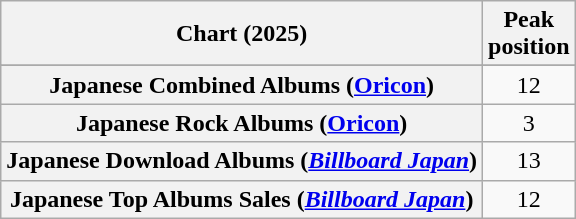<table class="wikitable sortable plainrowheaders" style="text-align:center">
<tr>
<th scope="col">Chart (2025)</th>
<th scope="col">Peak<br>position</th>
</tr>
<tr>
</tr>
<tr>
<th scope="row">Japanese Combined Albums (<a href='#'>Oricon</a>)</th>
<td>12</td>
</tr>
<tr>
<th scope="row">Japanese Rock Albums (<a href='#'>Oricon</a>)</th>
<td>3</td>
</tr>
<tr>
<th scope="row">Japanese Download Albums (<em><a href='#'>Billboard Japan</a></em>)</th>
<td>13</td>
</tr>
<tr>
<th scope="row">Japanese Top Albums Sales (<em><a href='#'>Billboard Japan</a></em>)</th>
<td>12</td>
</tr>
</table>
